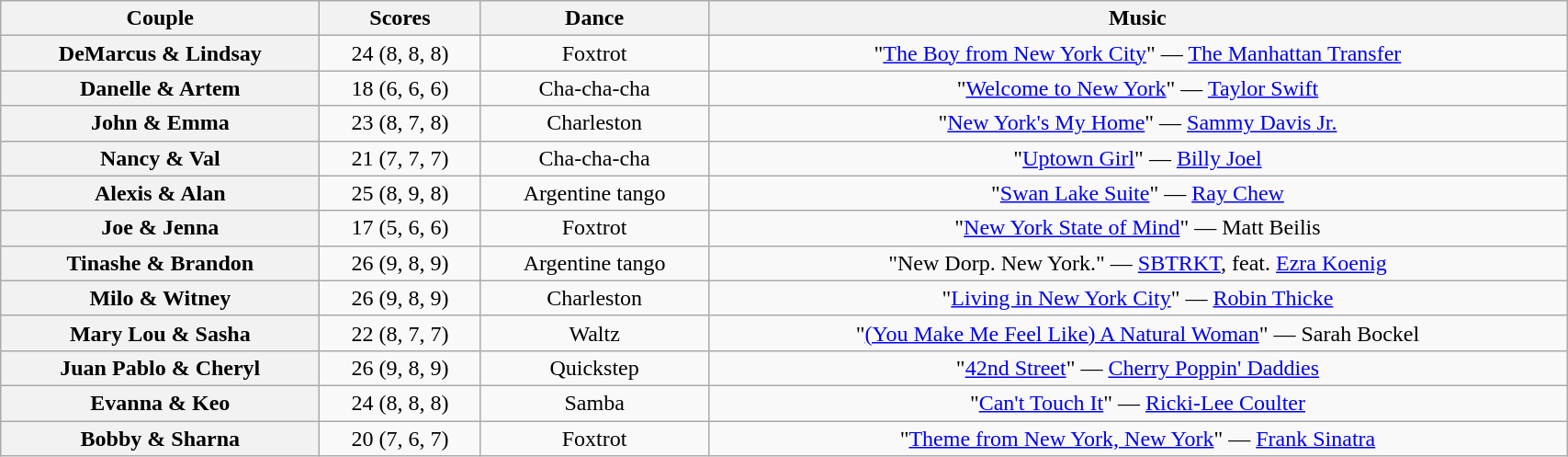<table class="wikitable sortable" style="text-align:center; width:90%">
<tr>
<th scope="col">Couple</th>
<th scope="col">Scores</th>
<th scope="col" class="unsortable">Dance</th>
<th scope="col" class="unsortable">Music</th>
</tr>
<tr>
<th scope="row">DeMarcus & Lindsay</th>
<td>24 (8, 8, 8)</td>
<td>Foxtrot</td>
<td>"<a href='#'>The Boy from New York City</a>" — <a href='#'>The Manhattan Transfer</a></td>
</tr>
<tr>
<th scope="row">Danelle & Artem</th>
<td>18 (6, 6, 6)</td>
<td>Cha-cha-cha</td>
<td>"<a href='#'>Welcome to New York</a>" — <a href='#'>Taylor Swift</a></td>
</tr>
<tr>
<th scope="row">John & Emma</th>
<td>23 (8, 7, 8)</td>
<td>Charleston</td>
<td>"<a href='#'>New York's My Home</a>" — <a href='#'>Sammy Davis Jr.</a></td>
</tr>
<tr>
<th scope="row">Nancy & Val</th>
<td>21 (7, 7, 7)</td>
<td>Cha-cha-cha</td>
<td>"<a href='#'>Uptown Girl</a>" — <a href='#'>Billy Joel</a></td>
</tr>
<tr>
<th scope="row">Alexis & Alan</th>
<td>25 (8, 9, 8)</td>
<td>Argentine tango</td>
<td>"<a href='#'>Swan Lake Suite</a>" — <a href='#'>Ray Chew</a></td>
</tr>
<tr>
<th scope="row">Joe & Jenna</th>
<td>17 (5, 6, 6)</td>
<td>Foxtrot</td>
<td>"<a href='#'>New York State of Mind</a>" — Matt Beilis</td>
</tr>
<tr>
<th scope="row">Tinashe & Brandon</th>
<td>26 (9, 8, 9)</td>
<td>Argentine tango</td>
<td>"New Dorp. New York." — <a href='#'>SBTRKT</a>, feat. <a href='#'>Ezra Koenig</a></td>
</tr>
<tr>
<th scope="row">Milo & Witney</th>
<td>26 (9, 8, 9)</td>
<td>Charleston</td>
<td>"<a href='#'>Living in New York City</a>" — <a href='#'>Robin Thicke</a></td>
</tr>
<tr>
<th scope="row">Mary Lou & Sasha</th>
<td>22 (8, 7, 7)</td>
<td>Waltz</td>
<td>"<a href='#'>(You Make Me Feel Like) A Natural Woman</a>" — Sarah Bockel</td>
</tr>
<tr>
<th scope="row">Juan Pablo & Cheryl</th>
<td>26 (9, 8, 9)</td>
<td>Quickstep</td>
<td>"<a href='#'>42nd Street</a>" — <a href='#'>Cherry Poppin' Daddies</a></td>
</tr>
<tr>
<th scope="row">Evanna & Keo</th>
<td>24 (8, 8, 8)</td>
<td>Samba</td>
<td>"<a href='#'>Can't Touch It</a>" — <a href='#'>Ricki-Lee Coulter</a></td>
</tr>
<tr>
<th scope="row">Bobby & Sharna</th>
<td>20 (7, 6, 7)</td>
<td>Foxtrot</td>
<td>"<a href='#'>Theme from New York, New York</a>" — <a href='#'>Frank Sinatra</a></td>
</tr>
</table>
